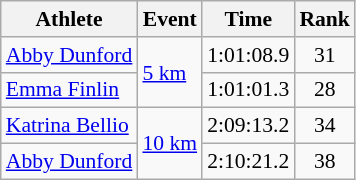<table class=wikitable style="font-size:90%;">
<tr>
<th>Athlete</th>
<th>Event</th>
<th>Time</th>
<th>Rank</th>
</tr>
<tr align=center>
<td align=left><a href='#'>Abby Dunford</a></td>
<td align=left rowspan=2><a href='#'>5 km</a></td>
<td>1:01:08.9</td>
<td>31</td>
</tr>
<tr align=center>
<td align=left><a href='#'>Emma Finlin</a></td>
<td>1:01:01.3</td>
<td>28</td>
</tr>
<tr align=center>
<td align=left><a href='#'>Katrina Bellio</a></td>
<td align=left rowspan=2><a href='#'>10 km</a></td>
<td>2:09:13.2</td>
<td>34</td>
</tr>
<tr align=center>
<td align=left><a href='#'>Abby Dunford</a></td>
<td>2:10:21.2</td>
<td>38</td>
</tr>
</table>
